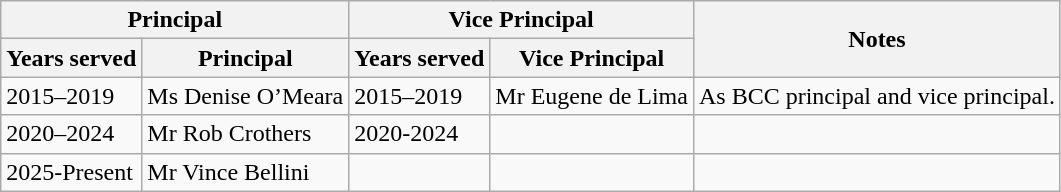<table class="wikitable">
<tr>
<th colspan="2">Principal</th>
<th colspan="2">Vice Principal</th>
<th rowspan="2">Notes</th>
</tr>
<tr>
<th>Years served</th>
<th>Principal</th>
<th>Years served</th>
<th>Vice Principal</th>
</tr>
<tr>
<td>2015–2019</td>
<td>Ms Denise O’Meara</td>
<td>2015–2019</td>
<td>Mr Eugene de Lima</td>
<td>As BCC principal and vice principal.</td>
</tr>
<tr>
<td>2020–2024</td>
<td>Mr Rob Crothers</td>
<td>2020-2024</td>
<td></td>
<td></td>
</tr>
<tr>
<td>2025-Present</td>
<td>Mr Vince Bellini</td>
<td></td>
<td></td>
<td></td>
</tr>
</table>
